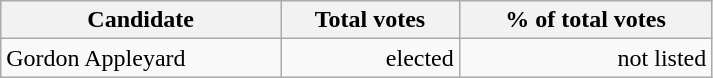<table class="wikitable" width="475">
<tr>
<th align="left">Candidate</th>
<th align="right">Total votes</th>
<th align="right">% of total votes</th>
</tr>
<tr>
<td align="left">Gordon Appleyard</td>
<td align="right">elected</td>
<td align="right">not listed</td>
</tr>
</table>
